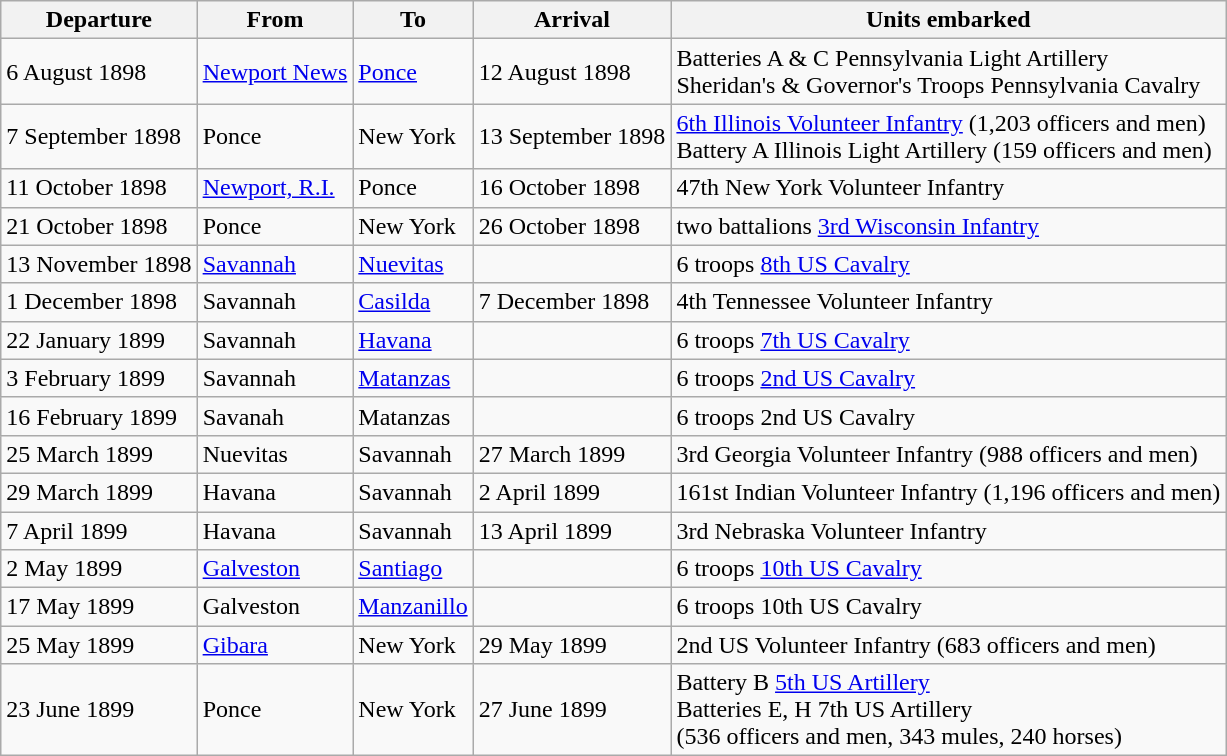<table class="wikitable">
<tr>
<th>Departure</th>
<th>From</th>
<th>To</th>
<th>Arrival</th>
<th>Units embarked</th>
</tr>
<tr>
<td>6 August 1898</td>
<td><a href='#'>Newport News</a></td>
<td><a href='#'>Ponce</a></td>
<td>12 August 1898</td>
<td>Batteries A & C Pennsylvania Light Artillery<br>Sheridan's & Governor's Troops Pennsylvania Cavalry</td>
</tr>
<tr>
<td>7 September 1898</td>
<td>Ponce</td>
<td>New York</td>
<td>13 September 1898</td>
<td><a href='#'>6th Illinois Volunteer Infantry</a> (1,203 officers and men)<br>Battery A Illinois Light Artillery (159 officers and men)</td>
</tr>
<tr>
<td>11 October 1898</td>
<td><a href='#'>Newport, R.I.</a></td>
<td>Ponce</td>
<td>16 October 1898</td>
<td>47th New York Volunteer Infantry</td>
</tr>
<tr>
<td>21 October 1898</td>
<td>Ponce</td>
<td>New York</td>
<td>26 October 1898</td>
<td>two battalions <a href='#'>3rd Wisconsin Infantry</a></td>
</tr>
<tr>
<td>13 November 1898</td>
<td><a href='#'>Savannah</a></td>
<td><a href='#'>Nuevitas</a></td>
<td></td>
<td>6 troops <a href='#'>8th US Cavalry</a></td>
</tr>
<tr>
<td>1 December 1898</td>
<td>Savannah</td>
<td><a href='#'>Casilda</a></td>
<td>7 December 1898</td>
<td>4th Tennessee Volunteer Infantry</td>
</tr>
<tr>
<td>22 January 1899</td>
<td>Savannah</td>
<td><a href='#'>Havana</a></td>
<td></td>
<td>6 troops <a href='#'>7th US Cavalry</a></td>
</tr>
<tr>
<td>3 February 1899</td>
<td>Savannah</td>
<td><a href='#'>Matanzas</a></td>
<td></td>
<td>6 troops <a href='#'>2nd US Cavalry</a></td>
</tr>
<tr>
<td>16 February 1899</td>
<td>Savanah</td>
<td>Matanzas</td>
<td></td>
<td>6 troops 2nd US Cavalry</td>
</tr>
<tr>
<td>25 March 1899</td>
<td>Nuevitas</td>
<td>Savannah</td>
<td>27 March 1899</td>
<td>3rd Georgia Volunteer Infantry (988 officers and men)</td>
</tr>
<tr>
<td>29 March 1899</td>
<td>Havana</td>
<td>Savannah</td>
<td>2 April 1899</td>
<td>161st Indian Volunteer Infantry (1,196 officers and men)</td>
</tr>
<tr>
<td>7 April 1899</td>
<td>Havana</td>
<td>Savannah</td>
<td>13 April 1899</td>
<td>3rd Nebraska Volunteer Infantry</td>
</tr>
<tr>
<td>2 May 1899</td>
<td><a href='#'>Galveston</a></td>
<td><a href='#'>Santiago</a></td>
<td></td>
<td>6 troops <a href='#'>10th US Cavalry</a></td>
</tr>
<tr>
<td>17 May 1899</td>
<td>Galveston</td>
<td><a href='#'>Manzanillo</a></td>
<td></td>
<td>6 troops 10th US Cavalry</td>
</tr>
<tr>
<td>25 May 1899</td>
<td><a href='#'>Gibara</a></td>
<td>New York</td>
<td>29 May 1899</td>
<td>2nd US Volunteer Infantry (683 officers and men)</td>
</tr>
<tr>
<td>23 June 1899</td>
<td>Ponce</td>
<td>New York</td>
<td>27 June 1899</td>
<td>Battery B <a href='#'>5th US Artillery</a><br>Batteries E, H 7th US Artillery<br>(536 officers and men, 343 mules, 240 horses)</td>
</tr>
</table>
